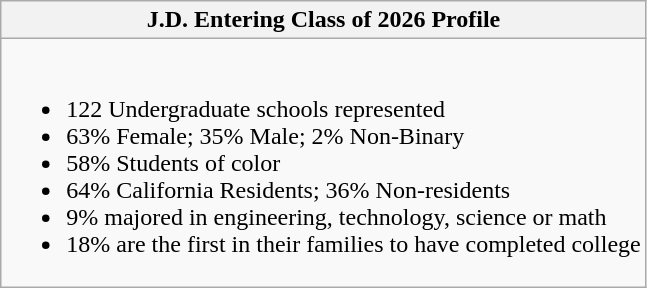<table class="wikitable">
<tr>
<th>J.D. Entering Class of 2026 Profile</th>
</tr>
<tr>
<td><br><ul><li>122 Undergraduate schools represented</li><li>63% Female; 35% Male; 2% Non-Binary</li><li>58% Students of color</li><li>64% California Residents; 36% Non-residents</li><li>9% majored in engineering, technology, science or math</li><li>18% are the first in their families to have completed college</li></ul></td>
</tr>
</table>
